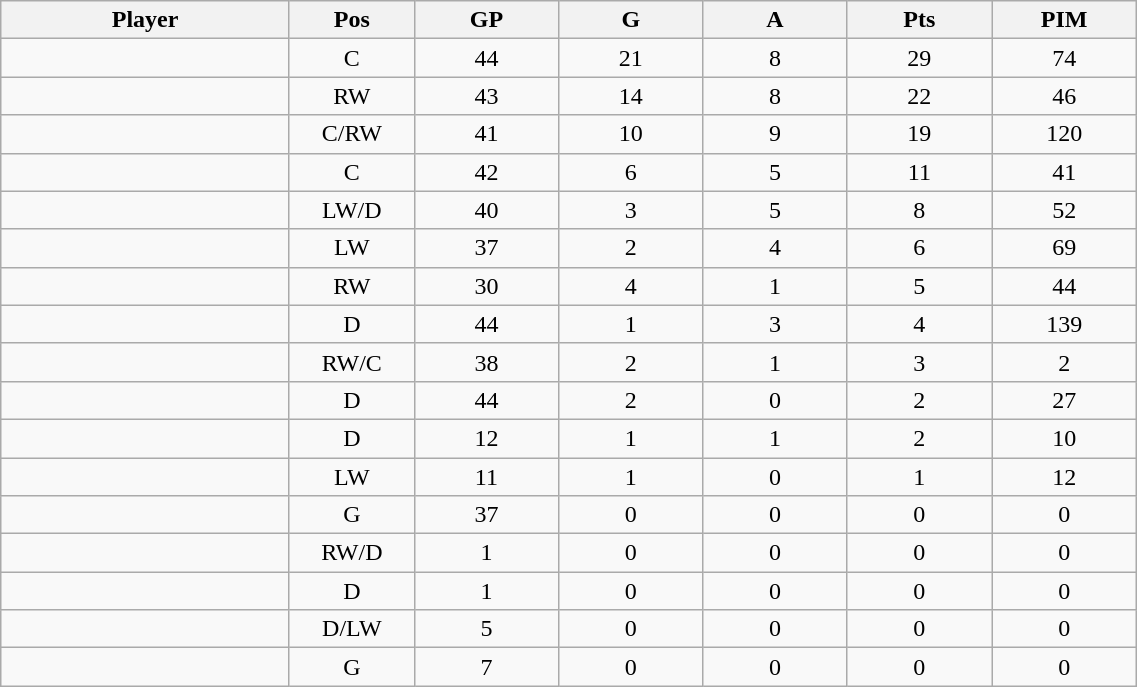<table class="wikitable sortable" width="60%">
<tr ALIGN="center">
<th bgcolor="#DDDDFF" width="10%">Player</th>
<th bgcolor="#DDDDFF" width="3%" title="Position">Pos</th>
<th bgcolor="#DDDDFF" width="5%" title="Games played">GP</th>
<th bgcolor="#DDDDFF" width="5%" title="Goals">G</th>
<th bgcolor="#DDDDFF" width="5%" title="Assists">A</th>
<th bgcolor="#DDDDFF" width="5%" title="Points">Pts</th>
<th bgcolor="#DDDDFF" width="5%" title="Penalties in Minutes">PIM</th>
</tr>
<tr align="center">
<td align="right"></td>
<td>C</td>
<td>44</td>
<td>21</td>
<td>8</td>
<td>29</td>
<td>74</td>
</tr>
<tr align="center">
<td align="right"></td>
<td>RW</td>
<td>43</td>
<td>14</td>
<td>8</td>
<td>22</td>
<td>46</td>
</tr>
<tr align="center">
<td align="right"></td>
<td>C/RW</td>
<td>41</td>
<td>10</td>
<td>9</td>
<td>19</td>
<td>120</td>
</tr>
<tr align="center">
<td align="right"></td>
<td>C</td>
<td>42</td>
<td>6</td>
<td>5</td>
<td>11</td>
<td>41</td>
</tr>
<tr align="center">
<td align="right"></td>
<td>LW/D</td>
<td>40</td>
<td>3</td>
<td>5</td>
<td>8</td>
<td>52</td>
</tr>
<tr align="center">
<td align="right"></td>
<td>LW</td>
<td>37</td>
<td>2</td>
<td>4</td>
<td>6</td>
<td>69</td>
</tr>
<tr align="center">
<td align="right"></td>
<td>RW</td>
<td>30</td>
<td>4</td>
<td>1</td>
<td>5</td>
<td>44</td>
</tr>
<tr align="center">
<td align="right"></td>
<td>D</td>
<td>44</td>
<td>1</td>
<td>3</td>
<td>4</td>
<td>139</td>
</tr>
<tr align="center">
<td align="right"></td>
<td>RW/C</td>
<td>38</td>
<td>2</td>
<td>1</td>
<td>3</td>
<td>2</td>
</tr>
<tr align="center">
<td align="right"></td>
<td>D</td>
<td>44</td>
<td>2</td>
<td>0</td>
<td>2</td>
<td>27</td>
</tr>
<tr align="center">
<td align="right"></td>
<td>D</td>
<td>12</td>
<td>1</td>
<td>1</td>
<td>2</td>
<td>10</td>
</tr>
<tr align="center">
<td align="right"></td>
<td>LW</td>
<td>11</td>
<td>1</td>
<td>0</td>
<td>1</td>
<td>12</td>
</tr>
<tr align="center">
<td align="right"></td>
<td>G</td>
<td>37</td>
<td>0</td>
<td>0</td>
<td>0</td>
<td>0</td>
</tr>
<tr align="center">
<td align="right"></td>
<td>RW/D</td>
<td>1</td>
<td>0</td>
<td>0</td>
<td>0</td>
<td>0</td>
</tr>
<tr align="center">
<td align="right"></td>
<td>D</td>
<td>1</td>
<td>0</td>
<td>0</td>
<td>0</td>
<td>0</td>
</tr>
<tr align="center">
<td align="right"></td>
<td>D/LW</td>
<td>5</td>
<td>0</td>
<td>0</td>
<td>0</td>
<td>0</td>
</tr>
<tr align="center">
<td align="right"></td>
<td>G</td>
<td>7</td>
<td>0</td>
<td>0</td>
<td>0</td>
<td>0</td>
</tr>
</table>
